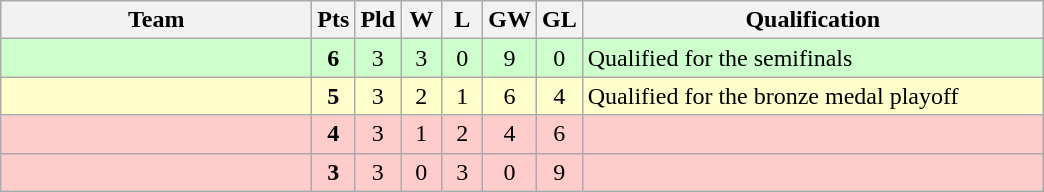<table class="wikitable" style="text-align:center">
<tr>
<th width=200>Team</th>
<th width=20>Pts</th>
<th width=20>Pld</th>
<th width=20>W</th>
<th width=20>L</th>
<th width=20>GW</th>
<th width=20>GL</th>
<th width=300>Qualification</th>
</tr>
<tr bgcolor="#ccffcc">
<td style="text-align:left;"></td>
<td><strong>6</strong></td>
<td>3</td>
<td>3</td>
<td>0</td>
<td>9</td>
<td>0</td>
<td style="text-align:left;">Qualified for the semifinals</td>
</tr>
<tr bgcolor="#ffffcc">
<td style="text-align:left;"></td>
<td><strong>5</strong></td>
<td>3</td>
<td>2</td>
<td>1</td>
<td>6</td>
<td>4</td>
<td style="text-align:left;">Qualified for the bronze medal playoff</td>
</tr>
<tr bgcolor="#ffcccc">
<td style="text-align:left;"></td>
<td><strong>4</strong></td>
<td>3</td>
<td>1</td>
<td>2</td>
<td>4</td>
<td>6</td>
<td></td>
</tr>
<tr bgcolor="#ffcccc">
<td style="text-align:left;"></td>
<td><strong>3</strong></td>
<td>3</td>
<td>0</td>
<td>3</td>
<td>0</td>
<td>9</td>
<td></td>
</tr>
</table>
